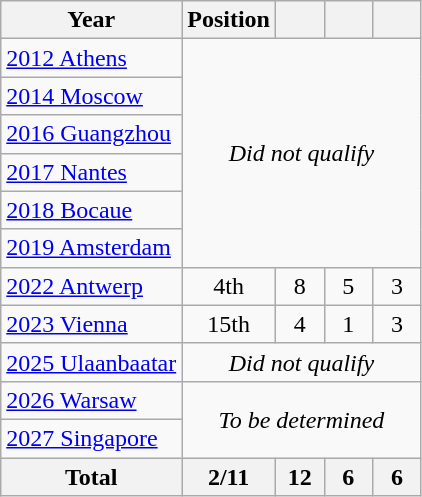<table class="wikitable" style="text-align: center;">
<tr>
<th>Year</th>
<th>Position</th>
<th width=25px></th>
<th width=25px></th>
<th width=25px></th>
</tr>
<tr>
<td style="text-align:left;"> <a href='#'>2012 Athens</a></td>
<td colspan=4 rowspan=6><em>Did not qualify</em></td>
</tr>
<tr>
<td style="text-align:left;"> <a href='#'>2014 Moscow</a></td>
</tr>
<tr>
<td style="text-align:left;"> <a href='#'>2016 Guangzhou</a></td>
</tr>
<tr>
<td style="text-align:left;"> <a href='#'>2017 Nantes</a></td>
</tr>
<tr>
<td style="text-align:left;"> <a href='#'>2018 Bocaue</a></td>
</tr>
<tr>
<td style="text-align:left;"> <a href='#'>2019 Amsterdam</a></td>
</tr>
<tr>
<td style="text-align:left;"> <a href='#'>2022 Antwerp</a></td>
<td>4th</td>
<td>8</td>
<td>5</td>
<td>3</td>
</tr>
<tr>
<td style="text-align:left;"> <a href='#'>2023 Vienna</a></td>
<td>15th</td>
<td>4</td>
<td>1</td>
<td>3</td>
</tr>
<tr>
<td style="text-align:left;"> <a href='#'>2025 Ulaanbaatar</a></td>
<td colspan=4><em>Did not qualify</em></td>
</tr>
<tr>
<td style="text-align:left;"> <a href='#'>2026 Warsaw</a></td>
<td colspan=4 rowspan=2><em>To be determined</em></td>
</tr>
<tr>
<td style="text-align:left;"> <a href='#'>2027 Singapore</a></td>
</tr>
<tr>
<th>Total</th>
<th>2/11</th>
<th>12</th>
<th>6</th>
<th>6</th>
</tr>
</table>
